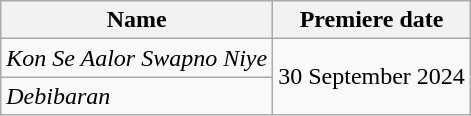<table class="wikitable sortable">
<tr>
<th>Name</th>
<th>Premiere date</th>
</tr>
<tr>
<td><em>Kon Se Aalor Swapno Niye</em></td>
<td rowspan="2">30 September 2024</td>
</tr>
<tr>
<td><em>Debibaran</em></td>
</tr>
</table>
